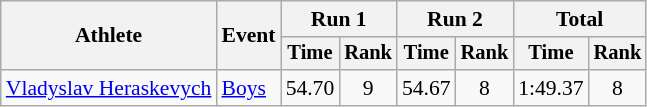<table class="wikitable" style="font-size:90%">
<tr>
<th rowspan="2">Athlete</th>
<th rowspan="2">Event</th>
<th colspan="2">Run 1</th>
<th colspan="2">Run 2</th>
<th colspan="2">Total</th>
</tr>
<tr style="font-size:95%">
<th>Time</th>
<th>Rank</th>
<th>Time</th>
<th>Rank</th>
<th>Time</th>
<th>Rank</th>
</tr>
<tr align=center>
<td align=left><a href='#'>Vladyslav Heraskevych</a></td>
<td align=left><a href='#'>Boys</a></td>
<td>54.70</td>
<td>9</td>
<td>54.67</td>
<td>8</td>
<td>1:49.37</td>
<td>8</td>
</tr>
</table>
